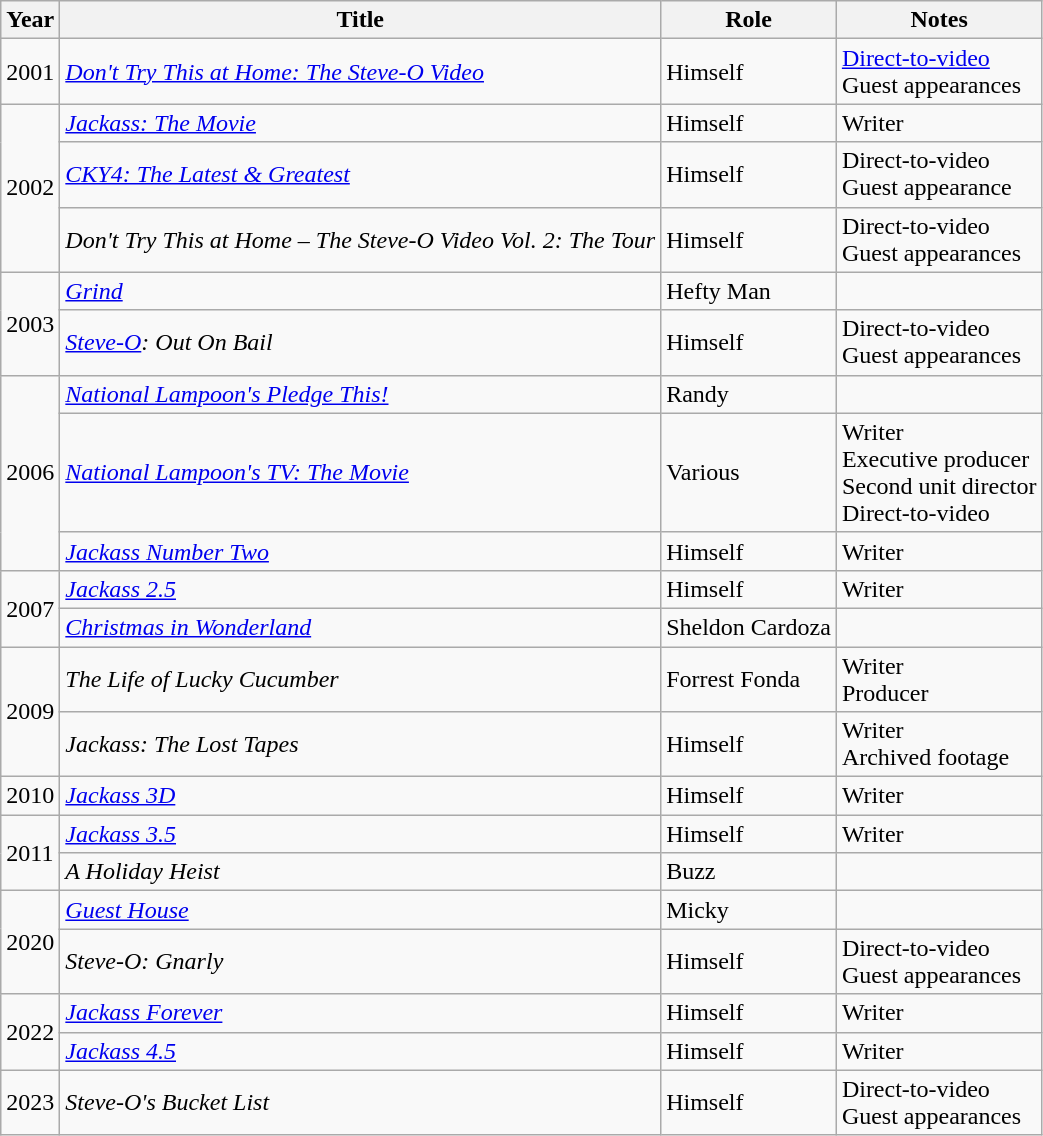<table class="wikitable sortable">
<tr>
<th>Year</th>
<th>Title</th>
<th>Role</th>
<th class="unsortable">Notes</th>
</tr>
<tr>
<td>2001</td>
<td><em><a href='#'>Don't Try This at Home: The Steve-O Video</a></em></td>
<td>Himself</td>
<td><a href='#'>Direct-to-video</a><br>Guest appearances</td>
</tr>
<tr>
<td rowspan="3">2002</td>
<td><em><a href='#'>Jackass: The Movie</a></em></td>
<td>Himself</td>
<td>Writer</td>
</tr>
<tr>
<td><em><a href='#'>CKY4: The Latest & Greatest</a></em></td>
<td>Himself</td>
<td>Direct-to-video<br>Guest appearance</td>
</tr>
<tr>
<td><em>Don't Try This at Home – The Steve-O Video Vol. 2: The Tour</em></td>
<td>Himself</td>
<td>Direct-to-video<br>Guest appearances</td>
</tr>
<tr>
<td rowspan="2">2003</td>
<td><em><a href='#'>Grind</a></em></td>
<td>Hefty Man</td>
<td></td>
</tr>
<tr>
<td><em><a href='#'>Steve-O</a>: Out On Bail</em></td>
<td>Himself</td>
<td>Direct-to-video<br>Guest appearances</td>
</tr>
<tr>
<td rowspan="3">2006</td>
<td><em><a href='#'>National Lampoon's Pledge This!</a></em></td>
<td>Randy</td>
<td></td>
</tr>
<tr>
<td><em><a href='#'>National Lampoon's TV: The Movie</a></em></td>
<td>Various</td>
<td>Writer<br>Executive producer<br>Second unit director<br>Direct-to-video</td>
</tr>
<tr>
<td><em><a href='#'>Jackass Number Two</a></em></td>
<td>Himself</td>
<td>Writer</td>
</tr>
<tr>
<td rowspan="2">2007</td>
<td><em><a href='#'>Jackass 2.5</a></em></td>
<td>Himself</td>
<td>Writer</td>
</tr>
<tr>
<td><em><a href='#'>Christmas in Wonderland</a></em></td>
<td>Sheldon Cardoza</td>
<td></td>
</tr>
<tr>
<td rowspan="2">2009</td>
<td><em>The Life of Lucky Cucumber</em></td>
<td>Forrest Fonda</td>
<td>Writer<br>Producer</td>
</tr>
<tr>
<td><em>Jackass: The Lost Tapes</em></td>
<td>Himself</td>
<td>Writer<br>Archived footage</td>
</tr>
<tr>
<td>2010</td>
<td><em><a href='#'>Jackass 3D</a></em></td>
<td>Himself</td>
<td>Writer</td>
</tr>
<tr>
<td rowspan="2">2011</td>
<td><em><a href='#'>Jackass 3.5</a></em></td>
<td>Himself</td>
<td>Writer</td>
</tr>
<tr>
<td><em>A Holiday Heist</em></td>
<td>Buzz</td>
<td></td>
</tr>
<tr>
<td rowspan="2">2020</td>
<td><em><a href='#'>Guest House</a></em></td>
<td>Micky</td>
<td></td>
</tr>
<tr>
<td><em>Steve-O: Gnarly</em></td>
<td>Himself</td>
<td>Direct-to-video<br>Guest appearances</td>
</tr>
<tr>
<td rowspan="2">2022</td>
<td><em><a href='#'>Jackass Forever</a></em></td>
<td>Himself</td>
<td>Writer</td>
</tr>
<tr>
<td><em><a href='#'>Jackass 4.5</a></em></td>
<td>Himself</td>
<td>Writer</td>
</tr>
<tr>
<td>2023</td>
<td><em>Steve-O's Bucket List</em></td>
<td>Himself</td>
<td>Direct-to-video<br>Guest appearances</td>
</tr>
</table>
